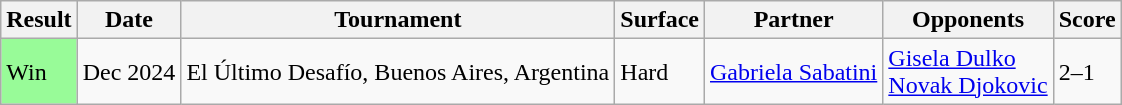<table class="wikitable">
<tr>
<th>Result</th>
<th>Date</th>
<th>Tournament</th>
<th>Surface</th>
<th>Partner</th>
<th>Opponents</th>
<th class="unsortable">Score</th>
</tr>
<tr>
<td style=background:#98fb98>Win</td>
<td>Dec 2024</td>
<td>El Último Desafío, Buenos Aires, Argentina</td>
<td>Hard</td>
<td> <a href='#'>Gabriela Sabatini</a></td>
<td> <a href='#'>Gisela Dulko</a><br> <a href='#'>Novak Djokovic</a></td>
<td>2–1</td>
</tr>
</table>
